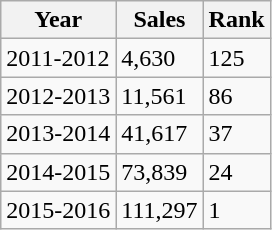<table class="wikitable">
<tr>
<th>Year</th>
<th>Sales</th>
<th>Rank</th>
</tr>
<tr>
<td>2011-2012</td>
<td>4,630</td>
<td>125</td>
</tr>
<tr>
<td>2012-2013</td>
<td>11,561</td>
<td>86</td>
</tr>
<tr>
<td>2013-2014</td>
<td>41,617</td>
<td>37</td>
</tr>
<tr>
<td>2014-2015</td>
<td>73,839</td>
<td>24</td>
</tr>
<tr>
<td>2015-2016</td>
<td>111,297</td>
<td>1</td>
</tr>
</table>
